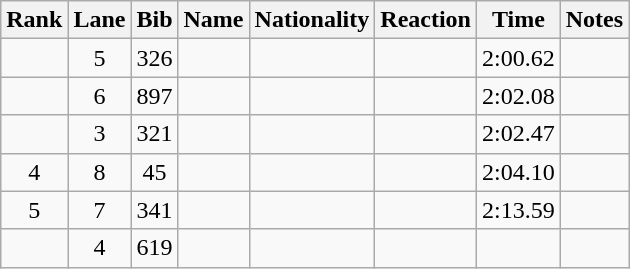<table class="wikitable sortable" style="text-align:center">
<tr>
<th>Rank</th>
<th>Lane</th>
<th>Bib</th>
<th>Name</th>
<th>Nationality</th>
<th>Reaction</th>
<th>Time</th>
<th>Notes</th>
</tr>
<tr>
<td></td>
<td>5</td>
<td>326</td>
<td align=left></td>
<td align=left></td>
<td></td>
<td>2:00.62</td>
<td></td>
</tr>
<tr>
<td></td>
<td>6</td>
<td>897</td>
<td align=left></td>
<td align=left></td>
<td></td>
<td>2:02.08</td>
<td></td>
</tr>
<tr>
<td></td>
<td>3</td>
<td>321</td>
<td align=left></td>
<td align=left></td>
<td></td>
<td>2:02.47</td>
<td></td>
</tr>
<tr>
<td>4</td>
<td>8</td>
<td>45</td>
<td align=left></td>
<td align=left></td>
<td></td>
<td>2:04.10</td>
<td></td>
</tr>
<tr>
<td>5</td>
<td>7</td>
<td>341</td>
<td align=left></td>
<td align=left></td>
<td></td>
<td>2:13.59</td>
<td></td>
</tr>
<tr>
<td></td>
<td>4</td>
<td>619</td>
<td align=left></td>
<td align=left></td>
<td></td>
<td></td>
<td><strong></strong></td>
</tr>
</table>
